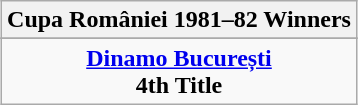<table class="wikitable" style="text-align: center; margin: 0 auto;">
<tr>
<th>Cupa României 1981–82 Winners</th>
</tr>
<tr>
</tr>
<tr>
<td><strong><a href='#'>Dinamo București</a></strong><br><strong>4th Title</strong></td>
</tr>
</table>
